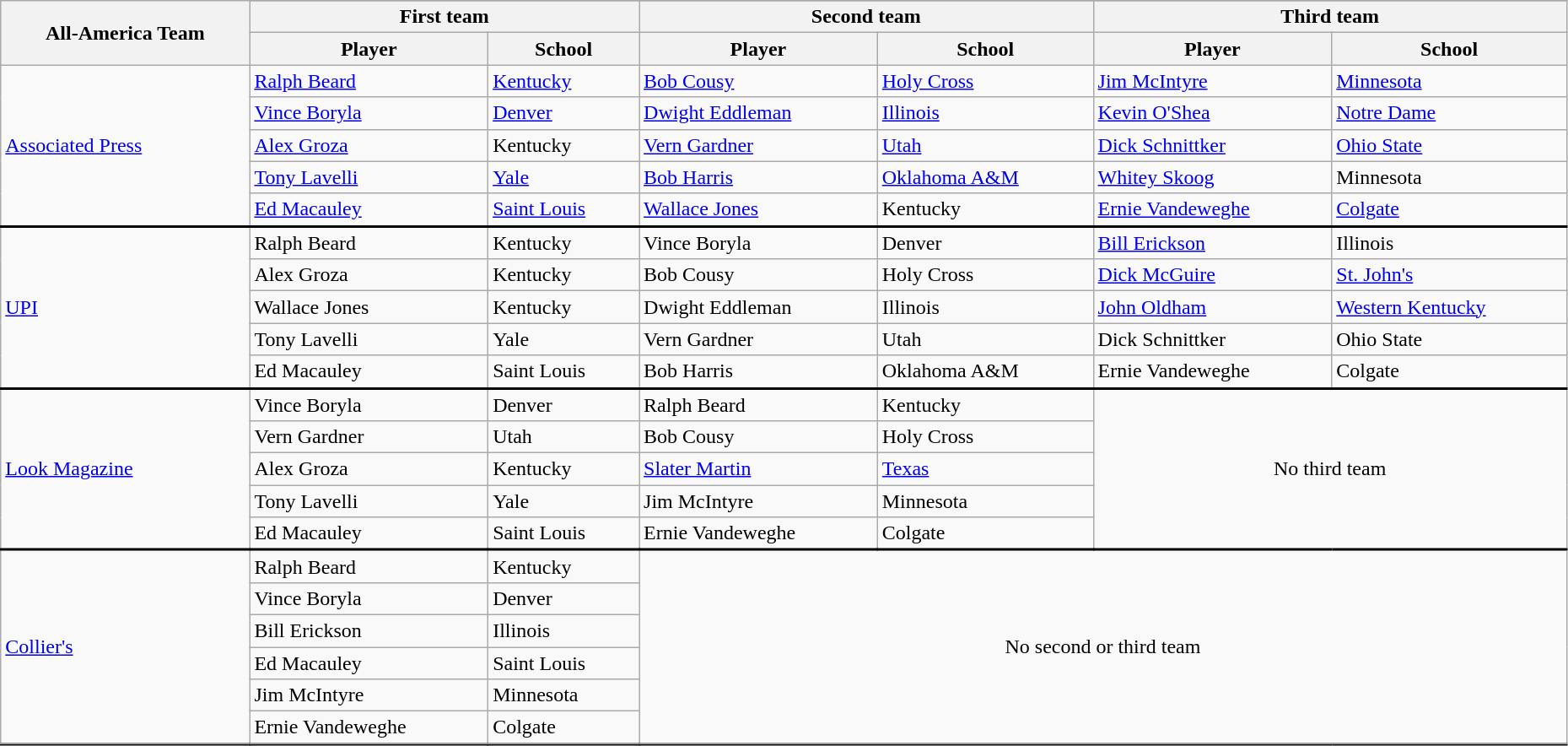<table class="wikitable" style="width:98%;">
<tr>
<th rowspan=3>All-America Team</th>
</tr>
<tr>
<th colspan=2>First team</th>
<th colspan=2>Second team</th>
<th colspan=2>Third team</th>
</tr>
<tr>
<th>Player</th>
<th>School</th>
<th>Player</th>
<th>School</th>
<th>Player</th>
<th>School</th>
</tr>
<tr>
<td rowspan=5><a href='#'>Associated Press</a></td>
<td><a href='#'>Ralph Beard</a></td>
<td><a href='#'>Kentucky</a></td>
<td><a href='#'>Bob Cousy</a></td>
<td><a href='#'>Holy Cross</a></td>
<td><a href='#'>Jim McIntyre</a></td>
<td><a href='#'>Minnesota</a></td>
</tr>
<tr>
<td><a href='#'>Vince Boryla</a></td>
<td><a href='#'>Denver</a></td>
<td><a href='#'>Dwight Eddleman</a></td>
<td><a href='#'>Illinois</a></td>
<td><a href='#'>Kevin O'Shea</a></td>
<td><a href='#'>Notre Dame</a></td>
</tr>
<tr>
<td><a href='#'>Alex Groza</a></td>
<td>Kentucky</td>
<td><a href='#'>Vern Gardner</a></td>
<td><a href='#'>Utah</a></td>
<td><a href='#'>Dick Schnittker</a></td>
<td><a href='#'>Ohio State</a></td>
</tr>
<tr>
<td><a href='#'>Tony Lavelli</a></td>
<td><a href='#'>Yale</a></td>
<td><a href='#'>Bob Harris</a></td>
<td><a href='#'>Oklahoma A&M</a></td>
<td><a href='#'>Whitey Skoog</a></td>
<td>Minnesota</td>
</tr>
<tr>
<td><a href='#'>Ed Macauley</a></td>
<td><a href='#'>Saint Louis</a></td>
<td><a href='#'>Wallace Jones</a></td>
<td>Kentucky</td>
<td><a href='#'>Ernie Vandeweghe</a></td>
<td><a href='#'>Colgate</a></td>
</tr>
<tr style = "border-top:2px solid black;">
<td rowspan=5><a href='#'>UPI</a></td>
<td>Ralph Beard</td>
<td>Kentucky</td>
<td>Vince Boryla</td>
<td>Denver</td>
<td><a href='#'>Bill Erickson</a></td>
<td>Illinois</td>
</tr>
<tr>
<td>Alex Groza</td>
<td>Kentucky</td>
<td>Bob Cousy</td>
<td>Holy Cross</td>
<td><a href='#'>Dick McGuire</a></td>
<td><a href='#'>St. John's</a></td>
</tr>
<tr>
<td>Wallace Jones</td>
<td>Kentucky</td>
<td>Dwight Eddleman</td>
<td>Illinois</td>
<td><a href='#'>John Oldham</a></td>
<td><a href='#'>Western Kentucky</a></td>
</tr>
<tr>
<td>Tony Lavelli</td>
<td>Yale</td>
<td>Vern Gardner</td>
<td>Utah</td>
<td>Dick Schnittker</td>
<td>Ohio State</td>
</tr>
<tr>
<td>Ed Macauley</td>
<td>Saint Louis</td>
<td>Bob Harris</td>
<td>Oklahoma A&M</td>
<td>Ernie Vandeweghe</td>
<td>Colgate</td>
</tr>
<tr style = "border-top:2px solid black;">
<td rowspan=5><a href='#'>Look Magazine</a></td>
<td>Vince Boryla</td>
<td>Denver</td>
<td>Ralph Beard</td>
<td>Kentucky</td>
<td rowspan=5 colspan=3 align=center>No third team</td>
</tr>
<tr>
<td>Vern Gardner</td>
<td>Utah</td>
<td>Bob Cousy</td>
<td>Holy Cross</td>
</tr>
<tr>
<td>Alex Groza</td>
<td>Kentucky</td>
<td><a href='#'>Slater Martin</a></td>
<td><a href='#'>Texas</a></td>
</tr>
<tr>
<td>Tony Lavelli</td>
<td>Yale</td>
<td>Jim McIntyre</td>
<td>Minnesota</td>
</tr>
<tr>
<td>Ed Macauley</td>
<td>Saint Louis</td>
<td>Ernie Vandeweghe</td>
<td>Colgate</td>
</tr>
<tr style = "border-top:2px solid black;">
<td rowspan=6><a href='#'>Collier's</a></td>
<td>Ralph Beard</td>
<td>Kentucky</td>
<td rowspan=6 colspan=6 align=center>No second or third team</td>
</tr>
<tr>
<td>Vince Boryla</td>
<td>Denver</td>
</tr>
<tr>
<td>Bill Erickson</td>
<td>Illinois</td>
</tr>
<tr>
<td>Ed Macauley</td>
<td>Saint Louis</td>
</tr>
<tr>
<td>Jim McIntyre</td>
<td>Minnesota</td>
</tr>
<tr>
<td>Ernie Vandeweghe</td>
<td>Colgate</td>
</tr>
<tr style = "border-top:2px solid black;">
</tr>
</table>
